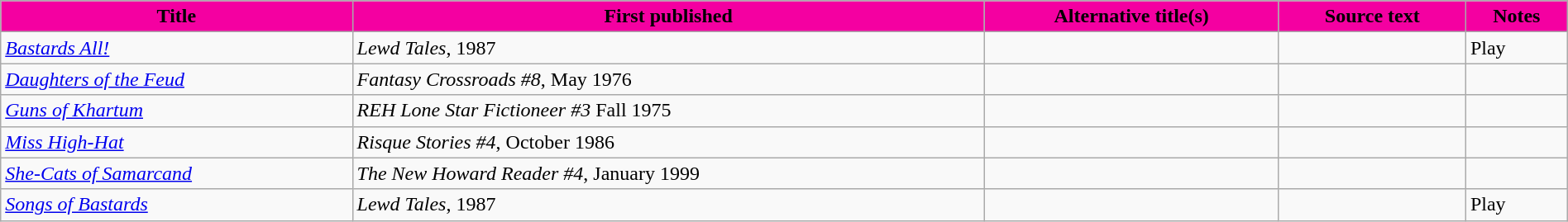<table class="wikitable" width="100%">
<tr>
<th style="background:#F400A1;">Title</th>
<th style="background:#F400A1;">First published</th>
<th style="background:#F400A1;">Alternative title(s)</th>
<th style="background:#F400A1;">Source text</th>
<th style="background:#F400A1;">Notes</th>
</tr>
<tr>
<td><em><a href='#'>Bastards All!</a></em></td>
<td><em>Lewd Tales</em>, 1987</td>
<td></td>
<td></td>
<td>Play</td>
</tr>
<tr>
<td><em><a href='#'>Daughters of the Feud</a></em></td>
<td><em>Fantasy Crossroads #8</em>, May 1976</td>
<td></td>
<td></td>
<td></td>
</tr>
<tr>
<td><em><a href='#'>Guns of Khartum</a></em></td>
<td><em> REH Lone Star Fictioneer #3</em> Fall 1975</td>
<td></td>
<td></td>
<td></td>
</tr>
<tr>
<td><em><a href='#'>Miss High-Hat</a></em></td>
<td><em>Risque Stories #4</em>, October 1986</td>
<td></td>
<td></td>
<td></td>
</tr>
<tr>
<td><em><a href='#'>She-Cats of Samarcand</a></em></td>
<td><em>The New Howard Reader #4</em>, January 1999</td>
<td></td>
<td></td>
<td></td>
</tr>
<tr>
<td><em><a href='#'>Songs of Bastards</a></em></td>
<td><em>Lewd Tales</em>, 1987</td>
<td></td>
<td></td>
<td>Play</td>
</tr>
</table>
